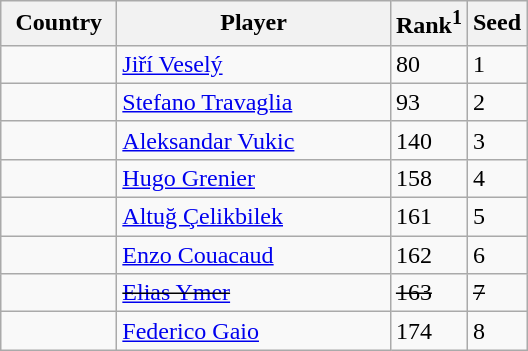<table class="sortable wikitable">
<tr>
<th width="70">Country</th>
<th width="175">Player</th>
<th>Rank<sup>1</sup></th>
<th>Seed</th>
</tr>
<tr>
<td></td>
<td><a href='#'>Jiří Veselý</a></td>
<td>80</td>
<td>1</td>
</tr>
<tr>
<td></td>
<td><a href='#'>Stefano Travaglia</a></td>
<td>93</td>
<td>2</td>
</tr>
<tr>
<td></td>
<td><a href='#'>Aleksandar Vukic</a></td>
<td>140</td>
<td>3</td>
</tr>
<tr>
<td></td>
<td><a href='#'>Hugo Grenier</a></td>
<td>158</td>
<td>4</td>
</tr>
<tr>
<td></td>
<td><a href='#'>Altuğ Çelikbilek</a></td>
<td>161</td>
<td>5</td>
</tr>
<tr>
<td></td>
<td><a href='#'>Enzo Couacaud</a></td>
<td>162</td>
<td>6</td>
</tr>
<tr>
<td><s></s></td>
<td><s><a href='#'>Elias Ymer</a></s></td>
<td><s>163</s></td>
<td><s>7</s></td>
</tr>
<tr>
<td></td>
<td><a href='#'>Federico Gaio</a></td>
<td>174</td>
<td>8</td>
</tr>
</table>
